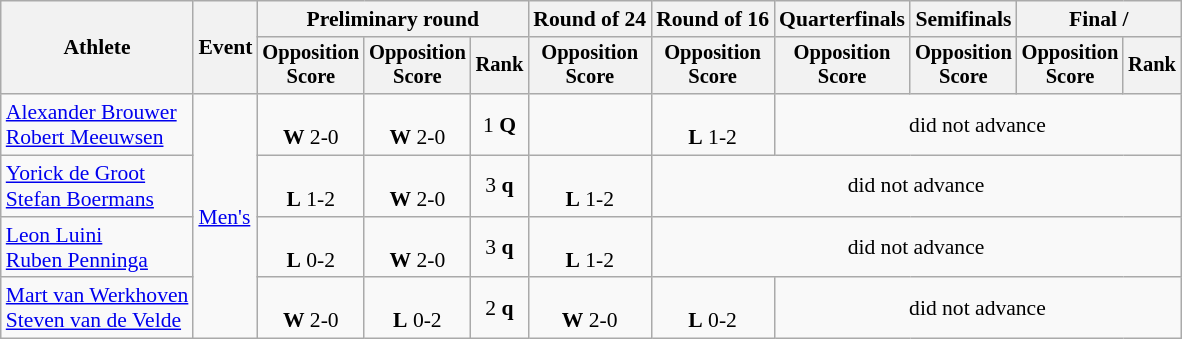<table class=wikitable style=font-size:90%;text-align:center>
<tr>
<th rowspan=2>Athlete</th>
<th rowspan=2>Event</th>
<th colspan=3>Preliminary round</th>
<th>Round of 24</th>
<th>Round of 16</th>
<th>Quarterfinals</th>
<th>Semifinals</th>
<th colspan=2>Final / </th>
</tr>
<tr style=font-size:95%>
<th>Opposition<br>Score</th>
<th>Opposition<br>Score</th>
<th>Rank</th>
<th>Opposition<br>Score</th>
<th>Opposition<br>Score</th>
<th>Opposition<br>Score</th>
<th>Opposition<br>Score</th>
<th>Opposition<br>Score</th>
<th>Rank</th>
</tr>
<tr>
<td align=left><a href='#'>Alexander Brouwer</a><br><a href='#'>Robert Meeuwsen</a></td>
<td align=left rowspan=4><a href='#'>Men's</a></td>
<td><br> <strong>W</strong> 2-0</td>
<td><br> <strong>W</strong> 2-0</td>
<td>1 <strong>Q</strong></td>
<td></td>
<td><br> <strong>L</strong> 1-2</td>
<td colspan=4>did not advance</td>
</tr>
<tr>
<td align=left><a href='#'>Yorick de Groot</a><br><a href='#'>Stefan Boermans</a></td>
<td><br> <strong>L</strong> 1-2</td>
<td><br> <strong>W</strong> 2-0</td>
<td>3 <strong>q</strong></td>
<td><br> <strong>L</strong> 1-2</td>
<td colspan=5>did not advance</td>
</tr>
<tr>
<td align=left><a href='#'>Leon Luini</a><br><a href='#'>Ruben Penninga</a></td>
<td> <br> <strong>L</strong> 0-2</td>
<td> <br> <strong>W</strong> 2-0</td>
<td>3 <strong>q</strong></td>
<td><br> <strong>L</strong> 1-2</td>
<td colspan=5>did not advance</td>
</tr>
<tr>
<td align=left><a href='#'>Mart van Werkhoven</a><br><a href='#'>Steven van de Velde</a></td>
<td> <br> <strong>W</strong> 2-0</td>
<td> <br>  <strong>L</strong> 0-2</td>
<td>2 <strong>q</strong></td>
<td> <br>  <strong>W</strong> 2-0</td>
<td> <br>  <strong>L</strong> 0-2</td>
<td colspan=4>did not advance</td>
</tr>
</table>
